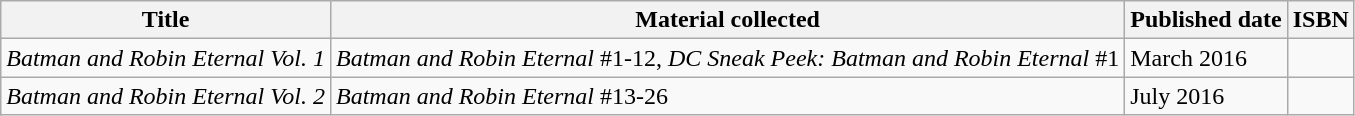<table class="wikitable">
<tr>
<th>Title</th>
<th>Material collected</th>
<th>Published date</th>
<th>ISBN</th>
</tr>
<tr>
<td><em>Batman and Robin Eternal Vol. 1</em></td>
<td><em>Batman and Robin Eternal</em> #1-12, <em>DC Sneak Peek: Batman and Robin Eternal</em> #1</td>
<td>March 2016</td>
<td></td>
</tr>
<tr>
<td><em>Batman and Robin Eternal Vol. 2</em></td>
<td><em>Batman and Robin Eternal</em> #13-26</td>
<td>July 2016</td>
<td></td>
</tr>
</table>
